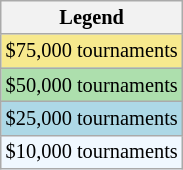<table class="wikitable" style="font-size:85%">
<tr>
<th>Legend</th>
</tr>
<tr style="background:#f7e98e;">
<td>$75,000 tournaments</td>
</tr>
<tr style="background:#addfad;">
<td>$50,000 tournaments</td>
</tr>
<tr style="background:lightblue;">
<td>$25,000 tournaments</td>
</tr>
<tr style="background:#f0f8ff;">
<td>$10,000 tournaments</td>
</tr>
</table>
